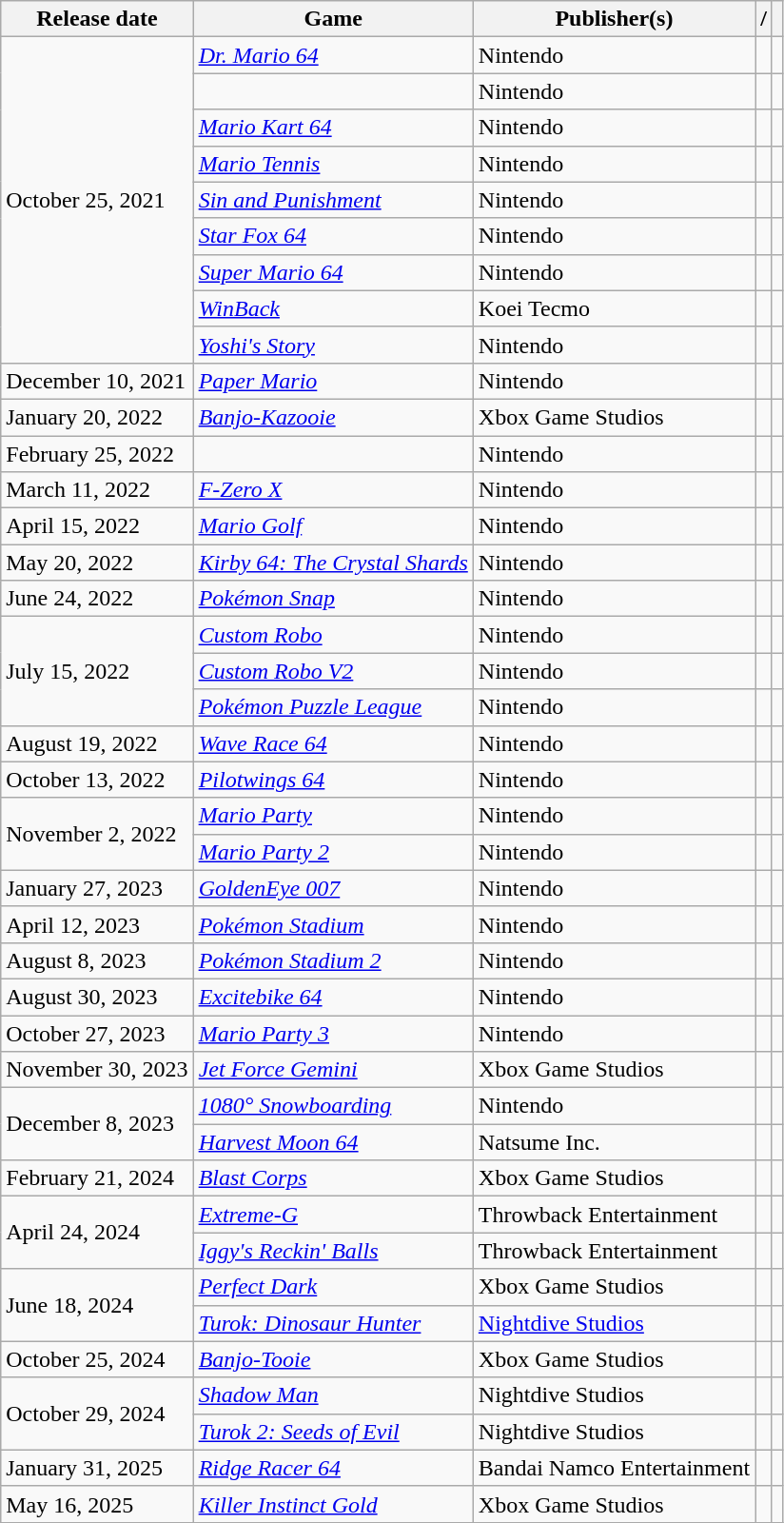<table class="wikitable sortable">
<tr>
<th>Release date</th>
<th>Game</th>
<th>Publisher(s)</th>
<th>/</th>
<th></th>
</tr>
<tr>
<td rowspan="9">October 25, 2021</td>
<td><em><a href='#'>Dr. Mario 64</a></em></td>
<td>Nintendo</td>
<td></td>
<td></td>
</tr>
<tr>
<td></td>
<td>Nintendo</td>
<td></td>
<td></td>
</tr>
<tr>
<td><em><a href='#'>Mario Kart 64</a></em></td>
<td>Nintendo</td>
<td></td>
<td></td>
</tr>
<tr>
<td><em><a href='#'>Mario Tennis</a></em></td>
<td>Nintendo</td>
<td></td>
<td></td>
</tr>
<tr>
<td><em><a href='#'>Sin and Punishment</a></em></td>
<td>Nintendo</td>
<td></td>
<td></td>
</tr>
<tr>
<td><em><a href='#'>Star Fox 64</a></em></td>
<td>Nintendo</td>
<td></td>
<td></td>
</tr>
<tr>
<td><em><a href='#'>Super Mario 64</a></em></td>
<td>Nintendo</td>
<td></td>
<td></td>
</tr>
<tr>
<td><em><a href='#'>WinBack</a></em></td>
<td>Koei Tecmo</td>
<td></td>
<td></td>
</tr>
<tr>
<td><em><a href='#'>Yoshi's Story</a></em></td>
<td>Nintendo</td>
<td></td>
<td></td>
</tr>
<tr>
<td>December 10, 2021</td>
<td><em><a href='#'>Paper Mario</a></em></td>
<td>Nintendo</td>
<td></td>
<td></td>
</tr>
<tr>
<td>January 20, 2022</td>
<td><em><a href='#'>Banjo-Kazooie</a></em></td>
<td>Xbox Game Studios</td>
<td></td>
<td></td>
</tr>
<tr>
<td>February 25, 2022</td>
<td></td>
<td>Nintendo</td>
<td></td>
<td></td>
</tr>
<tr>
<td>March 11, 2022</td>
<td><em><a href='#'>F-Zero X</a></em></td>
<td>Nintendo</td>
<td></td>
<td></td>
</tr>
<tr>
<td>April 15, 2022</td>
<td><em><a href='#'>Mario Golf</a></em></td>
<td>Nintendo</td>
<td></td>
<td></td>
</tr>
<tr>
<td>May 20, 2022</td>
<td><em><a href='#'>Kirby 64: The Crystal Shards</a></em></td>
<td>Nintendo</td>
<td></td>
<td></td>
</tr>
<tr>
<td>June 24, 2022</td>
<td><em><a href='#'>Pokémon Snap</a></em></td>
<td>Nintendo</td>
<td></td>
<td></td>
</tr>
<tr>
<td rowspan="3">July 15, 2022</td>
<td><em><a href='#'>Custom Robo</a></em></td>
<td>Nintendo</td>
<td></td>
<td></td>
</tr>
<tr>
<td><em><a href='#'>Custom Robo V2</a></em></td>
<td>Nintendo</td>
<td></td>
<td></td>
</tr>
<tr>
<td><em><a href='#'>Pokémon Puzzle League</a></em></td>
<td>Nintendo</td>
<td></td>
<td></td>
</tr>
<tr>
<td>August 19, 2022</td>
<td><em><a href='#'>Wave Race 64</a></em></td>
<td>Nintendo</td>
<td></td>
<td></td>
</tr>
<tr>
<td>October 13, 2022</td>
<td><em><a href='#'>Pilotwings 64</a></em></td>
<td>Nintendo</td>
<td></td>
<td></td>
</tr>
<tr>
<td rowspan="2">November 2, 2022</td>
<td><em><a href='#'>Mario Party</a></em></td>
<td>Nintendo</td>
<td></td>
<td></td>
</tr>
<tr>
<td><em><a href='#'>Mario Party 2</a></em></td>
<td>Nintendo</td>
<td></td>
<td></td>
</tr>
<tr>
<td>January 27, 2023</td>
<td><em><a href='#'>GoldenEye 007</a></em></td>
<td>Nintendo</td>
<td></td>
<td></td>
</tr>
<tr>
<td>April 12, 2023</td>
<td><em><a href='#'>Pokémon Stadium</a></em></td>
<td>Nintendo</td>
<td></td>
<td></td>
</tr>
<tr>
<td>August 8, 2023</td>
<td><em><a href='#'>Pokémon Stadium 2</a></em></td>
<td>Nintendo</td>
<td></td>
<td></td>
</tr>
<tr>
<td>August 30, 2023</td>
<td><em><a href='#'>Excitebike 64</a></em></td>
<td>Nintendo</td>
<td></td>
<td></td>
</tr>
<tr>
<td>October 27, 2023</td>
<td><em><a href='#'>Mario Party 3</a></em></td>
<td>Nintendo</td>
<td></td>
<td></td>
</tr>
<tr>
<td>November 30, 2023</td>
<td><em><a href='#'>Jet Force Gemini</a></em></td>
<td>Xbox Game Studios</td>
<td></td>
<td></td>
</tr>
<tr>
<td rowspan="2">December 8, 2023</td>
<td><em><a href='#'>1080° Snowboarding</a></em></td>
<td>Nintendo</td>
<td></td>
<td></td>
</tr>
<tr>
<td><em><a href='#'>Harvest Moon 64</a></em></td>
<td>Natsume Inc.</td>
<td></td>
<td></td>
</tr>
<tr>
<td>February 21, 2024</td>
<td><em><a href='#'>Blast Corps</a></em></td>
<td>Xbox Game Studios</td>
<td></td>
<td></td>
</tr>
<tr>
<td rowspan=2>April 24, 2024</td>
<td><em><a href='#'>Extreme-G</a></em></td>
<td>Throwback Entertainment</td>
<td></td>
<td></td>
</tr>
<tr>
<td><em><a href='#'>Iggy's Reckin' Balls</a></em></td>
<td>Throwback Entertainment</td>
<td></td>
<td></td>
</tr>
<tr>
<td rowspan="2">June 18, 2024</td>
<td><em><a href='#'>Perfect Dark</a></em></td>
<td>Xbox Game Studios</td>
<td></td>
<td></td>
</tr>
<tr>
<td><em><a href='#'>Turok: Dinosaur Hunter</a></em></td>
<td><a href='#'>Nightdive Studios</a></td>
<td></td>
<td></td>
</tr>
<tr>
<td>October 25, 2024</td>
<td><em><a href='#'>Banjo-Tooie</a></em></td>
<td>Xbox Game Studios</td>
<td></td>
<td></td>
</tr>
<tr>
<td rowspan="2">October 29, 2024</td>
<td><a href='#'><em>Shadow Man</em></a></td>
<td>Nightdive Studios</td>
<td></td>
<td></td>
</tr>
<tr>
<td><em><a href='#'>Turok 2: Seeds of Evil</a></em></td>
<td>Nightdive Studios</td>
<td></td>
<td></td>
</tr>
<tr>
<td>January 31, 2025</td>
<td><em><a href='#'>Ridge Racer 64</a></em></td>
<td>Bandai Namco Entertainment</td>
<td></td>
<td></td>
</tr>
<tr>
<td>May 16, 2025</td>
<td><em><a href='#'>Killer Instinct Gold</a></em></td>
<td>Xbox Game Studios</td>
<td></td>
<td></td>
</tr>
<tr>
</tr>
</table>
